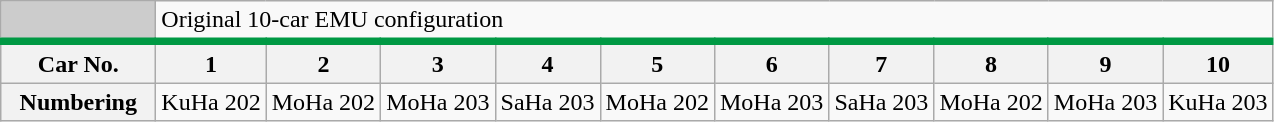<table class="wikitable">
<tr>
<td style="background-color:#ccc; width:6em;"> </td>
<td colspan="10">Original 10-car EMU configuration</td>
</tr>
<tr style="border-top:solid 5px #009944;">
<th>Car No.</th>
<th>1</th>
<th>2</th>
<th>3</th>
<th>4</th>
<th>5</th>
<th>6</th>
<th>7</th>
<th>8</th>
<th>9</th>
<th>10</th>
</tr>
<tr>
<th>Numbering</th>
<td>KuHa 202</td>
<td>MoHa 202</td>
<td>MoHa 203</td>
<td>SaHa 203</td>
<td>MoHa 202</td>
<td>MoHa 203</td>
<td>SaHa 203</td>
<td>MoHa 202</td>
<td>MoHa 203</td>
<td>KuHa 203</td>
</tr>
</table>
